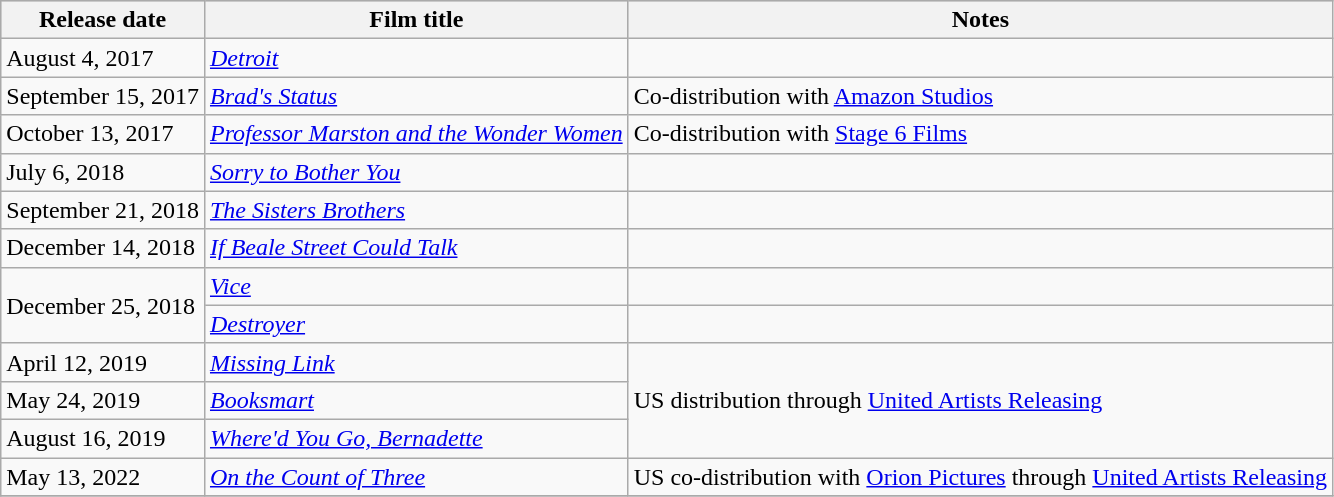<table class="wikitable">
<tr style="background:#ccc; text-align:center;">
<th>Release date</th>
<th>Film title</th>
<th>Notes</th>
</tr>
<tr>
<td>August 4, 2017</td>
<td><em><a href='#'>Detroit</a></em></td>
<td></td>
</tr>
<tr>
<td>September 15, 2017</td>
<td><em><a href='#'>Brad's Status</a></em></td>
<td>Co-distribution with <a href='#'>Amazon Studios</a></td>
</tr>
<tr>
<td>October 13, 2017</td>
<td><em><a href='#'>Professor Marston and the Wonder Women</a></em></td>
<td>Co-distribution with <a href='#'>Stage 6 Films</a></td>
</tr>
<tr>
<td>July 6, 2018</td>
<td><em><a href='#'>Sorry to Bother You</a></em></td>
<td></td>
</tr>
<tr>
<td>September 21, 2018</td>
<td><em><a href='#'>The Sisters Brothers</a></em></td>
<td></td>
</tr>
<tr>
<td>December 14, 2018</td>
<td><em><a href='#'>If Beale Street Could Talk</a></em></td>
<td></td>
</tr>
<tr>
<td rowspan="2">December 25, 2018</td>
<td><em><a href='#'>Vice</a></em></td>
<td></td>
</tr>
<tr>
<td><em><a href='#'>Destroyer</a></em></td>
<td></td>
</tr>
<tr>
<td>April 12, 2019</td>
<td><em><a href='#'>Missing Link</a></em></td>
<td rowspan="3">US distribution through <a href='#'>United Artists Releasing</a></td>
</tr>
<tr>
<td>May 24, 2019</td>
<td><em><a href='#'>Booksmart</a></em></td>
</tr>
<tr>
<td>August 16, 2019</td>
<td><em><a href='#'>Where'd You Go, Bernadette</a></em></td>
</tr>
<tr>
<td>May 13, 2022</td>
<td><em><a href='#'>On the Count of Three</a></em></td>
<td>US co-distribution with <a href='#'>Orion Pictures</a> through <a href='#'>United Artists Releasing</a></td>
</tr>
<tr>
</tr>
</table>
